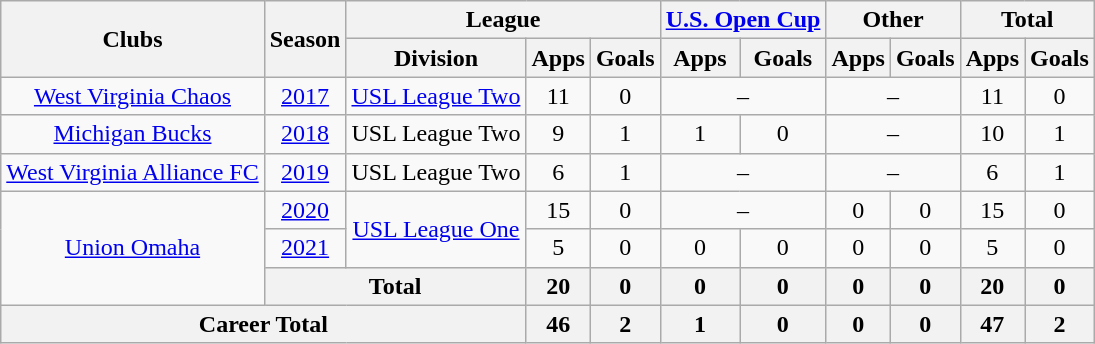<table class="wikitable" style="text-align: center;">
<tr>
<th rowspan="2">Clubs</th>
<th rowspan="2">Season</th>
<th colspan="3">League</th>
<th colspan="2"><a href='#'>U.S. Open Cup</a></th>
<th colspan="2">Other</th>
<th colspan="2">Total</th>
</tr>
<tr>
<th>Division</th>
<th>Apps</th>
<th>Goals</th>
<th>Apps</th>
<th>Goals</th>
<th>Apps</th>
<th>Goals</th>
<th>Apps</th>
<th>Goals</th>
</tr>
<tr>
<td><a href='#'>West Virginia Chaos</a></td>
<td><a href='#'>2017</a></td>
<td><a href='#'>USL League Two</a></td>
<td>11</td>
<td>0</td>
<td colspan="2">–</td>
<td colspan="2">–</td>
<td>11</td>
<td>0</td>
</tr>
<tr>
<td><a href='#'>Michigan Bucks</a></td>
<td><a href='#'>2018</a></td>
<td>USL League Two</td>
<td>9</td>
<td>1</td>
<td>1</td>
<td>0</td>
<td colspan="2">–</td>
<td>10</td>
<td>1</td>
</tr>
<tr>
<td><a href='#'>West Virginia Alliance FC</a></td>
<td><a href='#'>2019</a></td>
<td>USL League Two</td>
<td>6</td>
<td>1</td>
<td colspan="2">–</td>
<td colspan="2">–</td>
<td>6</td>
<td>1</td>
</tr>
<tr>
<td rowspan="3"><a href='#'>Union Omaha</a></td>
<td><a href='#'>2020</a></td>
<td rowspan="2"><a href='#'>USL League One</a></td>
<td>15</td>
<td>0</td>
<td colspan="2">–</td>
<td>0</td>
<td>0</td>
<td>15</td>
<td>0</td>
</tr>
<tr>
<td><a href='#'>2021</a></td>
<td>5</td>
<td>0</td>
<td>0</td>
<td>0</td>
<td>0</td>
<td>0</td>
<td>5</td>
<td>0</td>
</tr>
<tr>
<th colspan="2">Total</th>
<th>20</th>
<th>0</th>
<th>0</th>
<th>0</th>
<th>0</th>
<th>0</th>
<th>20</th>
<th>0</th>
</tr>
<tr>
<th colspan="3">Career Total</th>
<th>46</th>
<th>2</th>
<th>1</th>
<th>0</th>
<th>0</th>
<th>0</th>
<th>47</th>
<th>2</th>
</tr>
</table>
